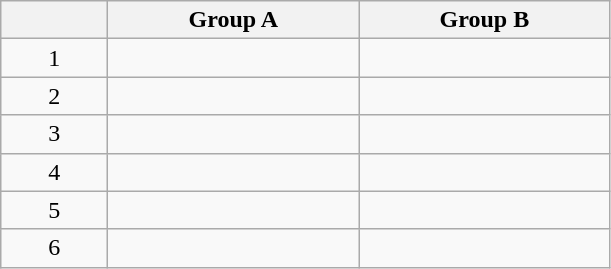<table class="wikitable" style="text-align: left; font-size: 100%; margin-left: 1em;">
<tr>
<th style="width: 4em;"></th>
<th style="width: 10em;">Group A</th>
<th style="width: 10em;">Group B</th>
</tr>
<tr>
<td style="text-align: center;">1</td>
<td></td>
<td></td>
</tr>
<tr>
<td style="text-align: center;">2</td>
<td></td>
<td></td>
</tr>
<tr>
<td style="text-align: center;">3</td>
<td></td>
<td></td>
</tr>
<tr>
<td style="text-align: center;">4</td>
<td></td>
<td></td>
</tr>
<tr>
<td style="text-align: center;">5</td>
<td></td>
<td></td>
</tr>
<tr>
<td style="text-align: center;">6</td>
<td></td>
<td></td>
</tr>
</table>
